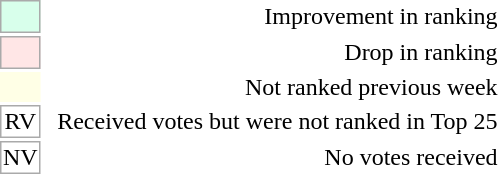<table style="text-align:right" style="font-size:90%; border:1px solid #aaaaaa; white-space:nowrap; background:#eeeeee;">
<tr>
<td style="background:#d8ffeb; width:20px; border:1px solid #aaaaaa;"> </td>
<td rowspan="5"> </td>
<td>Improvement in ranking</td>
</tr>
<tr>
<td style="background:#ffe6e6; width:20px; border:1px solid #aaaaaa;"> </td>
<td>Drop in ranking</td>
</tr>
<tr>
<td style="background:#FFFFE6; width:20px;"> </td>
<td>Not ranked previous week</td>
</tr>
<tr>
<td style="text-align:center; width:20px; border:1px solid #aaaaaa; background:white;">RV</td>
<td>Received votes but were not ranked in Top 25</td>
</tr>
<tr>
<td style="text-align:center; width:20px; border:1px solid #aaaaaa; background:white;">NV</td>
<td>No votes received</td>
</tr>
<tr>
</tr>
</table>
